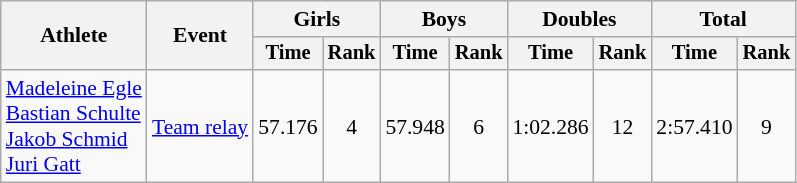<table class="wikitable" style="font-size:90%">
<tr>
<th rowspan="2">Athlete</th>
<th rowspan="2">Event</th>
<th colspan=2>Girls</th>
<th colspan=2>Boys</th>
<th colspan=2>Doubles</th>
<th colspan=2>Total</th>
</tr>
<tr style="font-size:95%">
<th>Time</th>
<th>Rank</th>
<th>Time</th>
<th>Rank</th>
<th>Time</th>
<th>Rank</th>
<th>Time</th>
<th>Rank</th>
</tr>
<tr align=center>
<td align=left><a href='#'>Madeleine Egle</a><br><a href='#'>Bastian Schulte</a><br><a href='#'>Jakob Schmid</a><br><a href='#'>Juri Gatt</a></td>
<td align=left><a href='#'>Team relay</a></td>
<td>57.176</td>
<td>4</td>
<td>57.948</td>
<td>6</td>
<td>1:02.286</td>
<td>12</td>
<td>2:57.410</td>
<td>9</td>
</tr>
</table>
